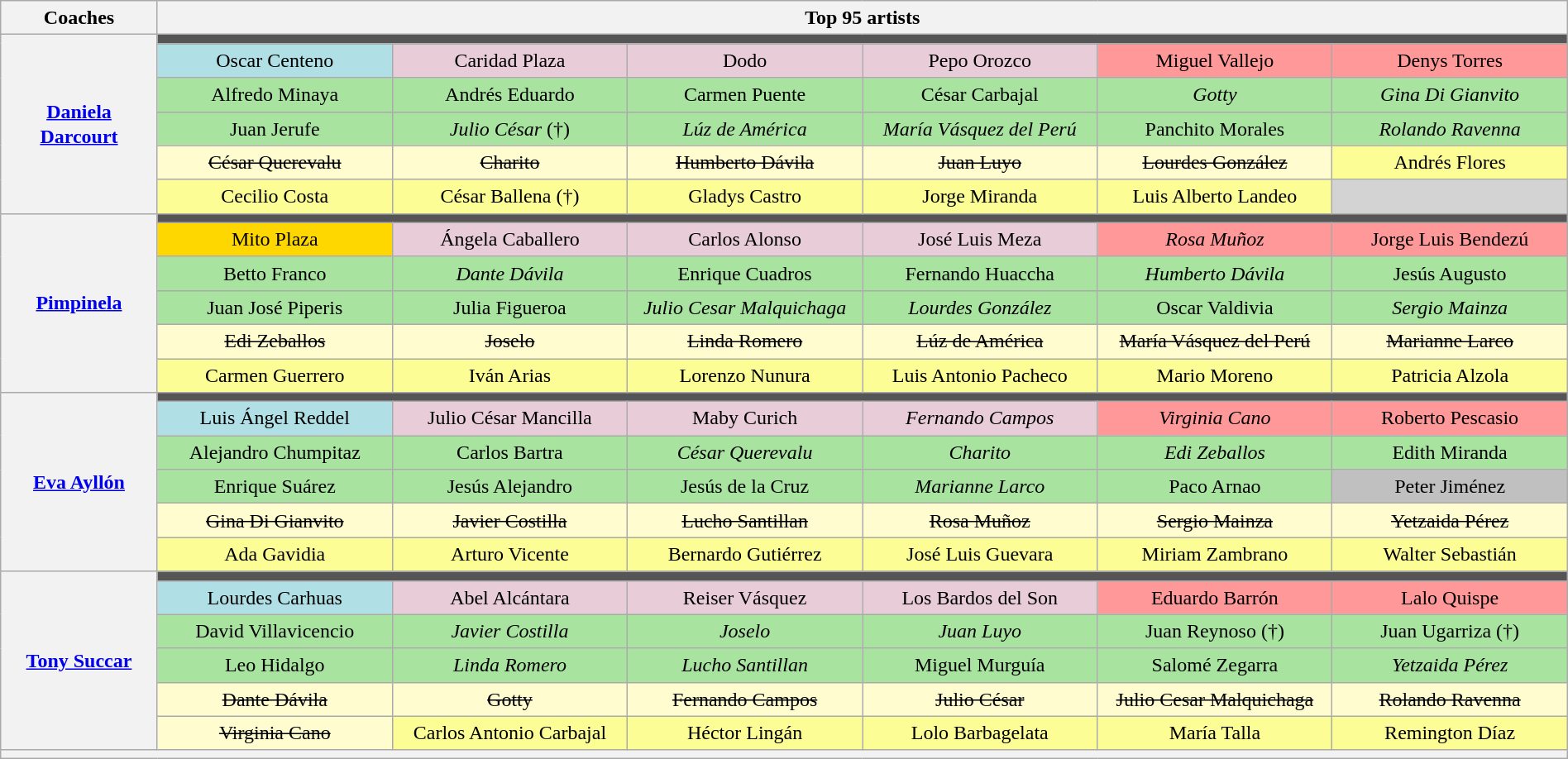<table class="wikitable" style="text-align:center; line-height:20px; width:100%">
<tr>
<th scope="col" width="10%">Coaches</th>
<th colspan="6" scope="col" width="90%">Top 95 artists</th>
</tr>
<tr>
<th rowspan="6"><a href='#'>Daniela Darcourt</a></th>
<td colspan="6" style="background:#555555"></td>
</tr>
<tr>
<td style="background:#b0e0e6">Oscar Centeno</td>
<td style="background:#E8CCD7">Caridad Plaza</td>
<td style="background:#E8CCD7">Dodo</td>
<td style="background:#E8CCD7">Pepo Orozco</td>
<td style="background:#FF9999">Miguel Vallejo</td>
<td style="background:#FF9999">Denys Torres</td>
</tr>
<tr>
<td style="background:#A8E4A0">Alfredo Minaya</td>
<td style="background:#A8E4A0">Andrés Eduardo</td>
<td style="background:#A8E4A0">Carmen Puente</td>
<td style="background:#A8E4A0">César Carbajal</td>
<td style="background:#A8E4A0"><em>Gotty</em></td>
<td style="background:#A8E4A0"><em>Gina Di Gianvito</em></td>
</tr>
<tr>
<td style="background:#A8E4A0">Juan Jerufe</td>
<td style="background:#A8E4A0"><em>Julio César</em> (†)</td>
<td style="background:#A8E4A0"><em>Lúz de América</em></td>
<td style="background:#A8E4A0"><em>María Vásquez del Perú</em></td>
<td style="background:#A8E4A0">Panchito Morales</td>
<td style="background:#A8E4A0"><em>Rolando Ravenna</em></td>
</tr>
<tr>
<td style="background:#FFFDD0"><s>César Querevalu</s></td>
<td style="background:#FFFDD0"><s>Charito</s></td>
<td style="background:#FFFDD0"><s>Humberto Dávila</s></td>
<td style="background:#FFFDD0"><s>Juan Luyo</s></td>
<td style="background:#FFFDD0"><s>Lourdes González</s></td>
<td style="background:#FDFD96">Andrés Flores</td>
</tr>
<tr>
<td style="background:#FDFD96">Cecilio Costa</td>
<td style="background:#FDFD96">César Ballena (†)</td>
<td style="background:#FDFD96">Gladys Castro</td>
<td style="background:#FDFD96">Jorge Miranda</td>
<td style="background:#FDFD96">Luis Alberto Landeo</td>
<td style="background: lightgrey"></td>
</tr>
<tr>
<th rowspan="6"><a href='#'>Pimpinela</a></th>
<td colspan="6" style="background:#555555"></td>
</tr>
<tr>
<td style="background: gold">Mito Plaza</td>
<td style="background:#E8CCD7">Ángela Caballero</td>
<td style="background:#E8CCD7">Carlos Alonso</td>
<td style="background:#E8CCD7">José Luis Meza</td>
<td style="background:#FF9999"><em>Rosa Muñoz</em></td>
<td style="background:#FF9999">Jorge Luis Bendezú</td>
</tr>
<tr>
<td style="background:#A8E4A0">Betto Franco</td>
<td style="background:#A8E4A0"><em>Dante Dávila</em></td>
<td style="background:#A8E4A0">Enrique Cuadros</td>
<td style="background:#A8E4A0">Fernando Huaccha</td>
<td style="background:#A8E4A0"><em>Humberto Dávila</em></td>
<td style="background:#A8E4A0">Jesús Augusto</td>
</tr>
<tr>
<td style="background:#A8E4A0">Juan José Piperis</td>
<td style="background:#A8E4A0">Julia Figueroa</td>
<td style="background:#A8E4A0"><em>Julio Cesar Malquichaga</em></td>
<td style="background:#A8E4A0"><em>Lourdes González</em></td>
<td style="background:#A8E4A0">Oscar Valdivia</td>
<td style="background:#A8E4A0"><em>Sergio Mainza</em></td>
</tr>
<tr>
<td style="background:#FFFDD0"><s>Edi Zeballos</s></td>
<td style="background:#FFFDD0"><s>Joselo</s></td>
<td style="background:#FFFDD0"><s>Linda Romero</s></td>
<td style="background:#FFFDD0"><s>Lúz de América</s></td>
<td style="background:#FFFDD0"><s>María Vásquez del Perú</s></td>
<td style="background:#FFFDD0"><s>Marianne Larco</s></td>
</tr>
<tr>
<td style="background:#FDFD96">Carmen Guerrero</td>
<td style="background:#FDFD96">Iván Arias</td>
<td style="background:#FDFD96">Lorenzo Nunura</td>
<td style="background:#FDFD96">Luis Antonio Pacheco</td>
<td style="background:#FDFD96">Mario Moreno</td>
<td style="background:#FDFD96">Patricia Alzola</td>
</tr>
<tr>
<th rowspan="6"><a href='#'>Eva Ayllón</a></th>
<td colspan="6" style="background:#555555"></td>
</tr>
<tr>
<td style="background:#b0e0e6">Luis Ángel Reddel</td>
<td style="background:#E8CCD7">Julio César Mancilla</td>
<td style="background:#E8CCD7">Maby Curich</td>
<td style="background:#E8CCD7"><em>Fernando Campos</em></td>
<td style="background:#FF9999"><em>Virginia Cano</em></td>
<td style="background:#FF9999">Roberto Pescasio</td>
</tr>
<tr>
<td style="background:#A8E4A0">Alejandro Chumpitaz</td>
<td style="background:#A8E4A0">Carlos Bartra</td>
<td style="background:#A8E4A0"><em>César Querevalu</em></td>
<td style="background:#A8E4A0"><em>Charito</em></td>
<td style="background:#A8E4A0"><em>Edi Zeballos</em></td>
<td style="background:#A8E4A0">Edith Miranda</td>
</tr>
<tr>
<td style="background:#A8E4A0">Enrique Suárez</td>
<td style="background:#A8E4A0">Jesús Alejandro</td>
<td style="background:#A8E4A0">Jesús de la Cruz</td>
<td style="background:#A8E4A0"><em>Marianne Larco</em></td>
<td style="background:#A8E4A0">Paco Arnao</td>
<td style="background: silver">Peter Jiménez</td>
</tr>
<tr>
<td style="background:#FFFDD0"><s>Gina Di Gianvito</s></td>
<td style="background:#FFFDD0"><s>Javier Costilla</s></td>
<td style="background:#FFFDD0"><s>Lucho Santillan</s></td>
<td style="background:#FFFDD0"><s>Rosa Muñoz</s></td>
<td style="background:#FFFDD0"><s>Sergio Mainza</s></td>
<td style="background:#FFFDD0"><s>Yetzaida Pérez</s></td>
</tr>
<tr>
<td style="width:15%; background:#FDFD96">Ada Gavidia</td>
<td style="width:15%; background:#FDFD96">Arturo Vicente</td>
<td style="width:15%; background:#FDFD96">Bernardo Gutiérrez</td>
<td style="width:15%; background:#FDFD96">José Luis Guevara</td>
<td style="width:15%; background:#FDFD96">Miriam Zambrano</td>
<td style="width:15%; background:#FDFD96">Walter Sebastián</td>
</tr>
<tr>
<th rowspan="6"><a href='#'>Tony Succar</a></th>
<td colspan="6" style="background:#555555"></td>
</tr>
<tr>
<td style="background:#b0e0e6">Lourdes Carhuas</td>
<td style="background:#E8CCD7">Abel Alcántara</td>
<td style="background:#E8CCD7">Reiser Vásquez</td>
<td style="background:#E8CCD7">Los Bardos del Son</td>
<td style="background:#FF9999">Eduardo Barrón</td>
<td style="background:#FF9999">Lalo Quispe</td>
</tr>
<tr>
<td style="background:#A8E4A0">David Villavicencio</td>
<td style="background:#A8E4A0"><em>Javier Costilla</em></td>
<td style="background:#A8E4A0"><em>Joselo</em></td>
<td style="background:#A8E4A0"><em>Juan Luyo</em></td>
<td style="background:#A8E4A0">Juan Reynoso (†)</td>
<td style="background:#A8E4A0">Juan Ugarriza (†)</td>
</tr>
<tr>
<td style="background:#A8E4A0">Leo Hidalgo</td>
<td style="background:#A8E4A0"><em>Linda Romero</em></td>
<td style="background:#A8E4A0"><em>Lucho Santillan</em></td>
<td style="background:#A8E4A0">Miguel Murguía</td>
<td style="background:#A8E4A0">Salomé Zegarra</td>
<td style="background:#A8E4A0"><em>Yetzaida Pérez</em></td>
</tr>
<tr>
<td style="background:#FFFDD0"><s>Dante Dávila</s></td>
<td style="background:#FFFDD0"><s>Gotty</s></td>
<td style="background:#FFFDD0"><s>Fernando Campos</s></td>
<td style="background:#FFFDD0"><s>Julio César</s></td>
<td style="background:#FFFDD0"><s>Julio Cesar Malquichaga</s></td>
<td style="background:#FFFDD0"><s>Rolando Ravenna</s></td>
</tr>
<tr>
<td style="background:#FFFDD0"><s>Virginia Cano</s></td>
<td style="background:#FDFD96">Carlos Antonio Carbajal</td>
<td style="background:#FDFD96">Héctor Lingán</td>
<td style="background:#FDFD96">Lolo Barbagelata</td>
<td style="background:#FDFD96">María Talla</td>
<td style="background:#FDFD96">Remington Díaz</td>
</tr>
<tr>
<th colspan="7" style="font-size:90%; line-height:16px"></th>
</tr>
</table>
